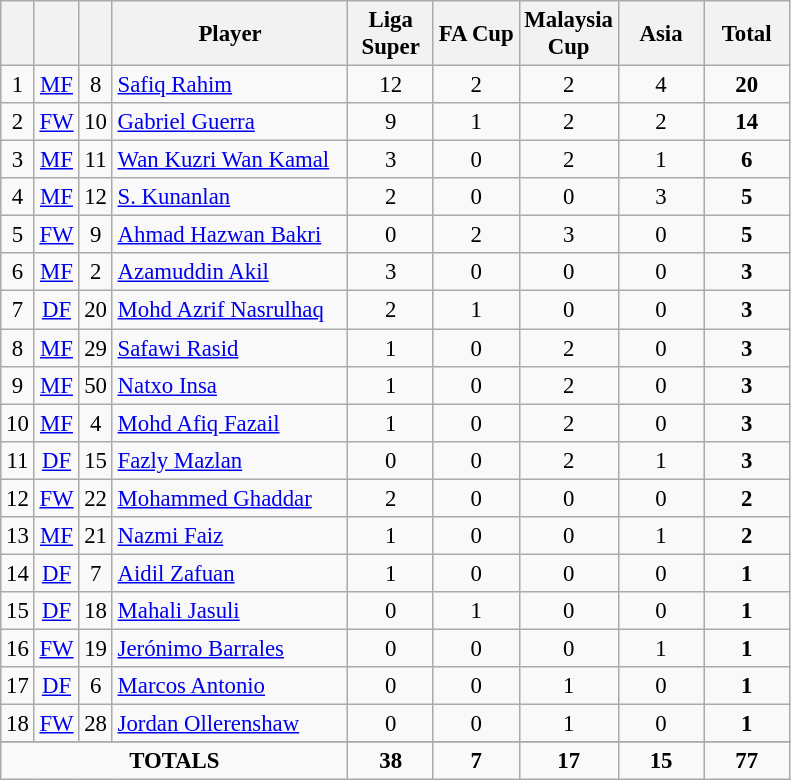<table class="wikitable sortable" style="font-size: 95%; text-align: center;">
<tr>
<th width=10></th>
<th width=10></th>
<th width=10></th>
<th width=150>Player</th>
<th width=50>Liga Super</th>
<th width=50>FA Cup</th>
<th width=50>Malaysia Cup</th>
<th width=50>Asia</th>
<th width=50>Total</th>
</tr>
<tr>
<td>1</td>
<td><a href='#'>MF</a></td>
<td>8</td>
<td align=left> <a href='#'>Safiq Rahim</a></td>
<td>12</td>
<td>2</td>
<td>2</td>
<td>4</td>
<td><strong>20</strong></td>
</tr>
<tr>
<td>2</td>
<td><a href='#'>FW</a></td>
<td>10</td>
<td align=left> <a href='#'>Gabriel Guerra</a></td>
<td>9</td>
<td>1</td>
<td>2</td>
<td>2</td>
<td><strong>14</strong></td>
</tr>
<tr>
<td>3</td>
<td><a href='#'>MF</a></td>
<td>11</td>
<td align=left> <a href='#'>Wan Kuzri Wan Kamal</a></td>
<td>3</td>
<td>0</td>
<td>2</td>
<td>1</td>
<td><strong>6</strong></td>
</tr>
<tr>
<td>4</td>
<td><a href='#'>MF</a></td>
<td>12</td>
<td align=left> <a href='#'>S. Kunanlan</a></td>
<td>2</td>
<td>0</td>
<td>0</td>
<td>3</td>
<td><strong>5</strong></td>
</tr>
<tr>
<td>5</td>
<td><a href='#'>FW</a></td>
<td>9</td>
<td align=left> <a href='#'>Ahmad Hazwan Bakri</a></td>
<td>0</td>
<td>2</td>
<td>3</td>
<td>0</td>
<td><strong>5</strong></td>
</tr>
<tr>
<td>6</td>
<td><a href='#'>MF</a></td>
<td>2</td>
<td align=left> <a href='#'>Azamuddin Akil</a></td>
<td>3</td>
<td>0</td>
<td>0</td>
<td>0</td>
<td><strong>3</strong></td>
</tr>
<tr>
<td>7</td>
<td><a href='#'>DF</a></td>
<td>20</td>
<td align=left> <a href='#'>Mohd Azrif Nasrulhaq</a></td>
<td>2</td>
<td>1</td>
<td>0</td>
<td>0</td>
<td><strong>3</strong></td>
</tr>
<tr>
<td>8</td>
<td><a href='#'>MF</a></td>
<td>29</td>
<td align=left> <a href='#'>Safawi Rasid</a></td>
<td>1</td>
<td>0</td>
<td>2</td>
<td>0</td>
<td><strong>3</strong></td>
</tr>
<tr>
<td>9</td>
<td><a href='#'>MF</a></td>
<td>50</td>
<td align=left> <a href='#'>Natxo Insa</a></td>
<td>1</td>
<td>0</td>
<td>2</td>
<td>0</td>
<td><strong>3</strong></td>
</tr>
<tr>
<td>10</td>
<td><a href='#'>MF</a></td>
<td>4</td>
<td align=left> <a href='#'>Mohd Afiq Fazail</a></td>
<td>1</td>
<td>0</td>
<td>2</td>
<td>0</td>
<td><strong>3</strong></td>
</tr>
<tr>
<td>11</td>
<td><a href='#'>DF</a></td>
<td>15</td>
<td align=left> <a href='#'>Fazly Mazlan</a></td>
<td>0</td>
<td>0</td>
<td>2</td>
<td>1</td>
<td><strong>3</strong></td>
</tr>
<tr>
<td>12</td>
<td><a href='#'>FW</a></td>
<td>22</td>
<td align=left> <a href='#'>Mohammed Ghaddar</a></td>
<td>2</td>
<td>0</td>
<td>0</td>
<td>0</td>
<td><strong>2</strong></td>
</tr>
<tr>
<td>13</td>
<td><a href='#'>MF</a></td>
<td>21</td>
<td align=left> <a href='#'>Nazmi Faiz</a></td>
<td>1</td>
<td>0</td>
<td>0</td>
<td>1</td>
<td><strong>2</strong></td>
</tr>
<tr>
<td>14</td>
<td><a href='#'>DF</a></td>
<td>7</td>
<td align=left> <a href='#'>Aidil Zafuan</a></td>
<td>1</td>
<td>0</td>
<td>0</td>
<td>0</td>
<td><strong>1</strong></td>
</tr>
<tr>
<td>15</td>
<td><a href='#'>DF</a></td>
<td>18</td>
<td align=left> <a href='#'>Mahali Jasuli</a></td>
<td>0</td>
<td>1</td>
<td>0</td>
<td>0</td>
<td><strong>1</strong></td>
</tr>
<tr>
<td>16</td>
<td><a href='#'>FW</a></td>
<td>19</td>
<td align=left> <a href='#'>Jerónimo Barrales</a></td>
<td>0</td>
<td>0</td>
<td>0</td>
<td>1</td>
<td><strong>1</strong></td>
</tr>
<tr>
<td>17</td>
<td><a href='#'>DF</a></td>
<td>6</td>
<td align=left> <a href='#'>Marcos Antonio</a></td>
<td>0</td>
<td>0</td>
<td>1</td>
<td>0</td>
<td><strong>1</strong></td>
</tr>
<tr>
<td>18</td>
<td><a href='#'>FW</a></td>
<td>28</td>
<td align=left> <a href='#'>Jordan Ollerenshaw</a></td>
<td>0</td>
<td>0</td>
<td>1</td>
<td>0</td>
<td><strong>1</strong></td>
</tr>
<tr>
</tr>
<tr class="sortbottom">
<td colspan=4><strong>TOTALS</strong></td>
<td><strong>38</strong></td>
<td><strong>7</strong></td>
<td><strong>17</strong></td>
<td><strong>15</strong></td>
<td><strong>77</strong></td>
</tr>
</table>
